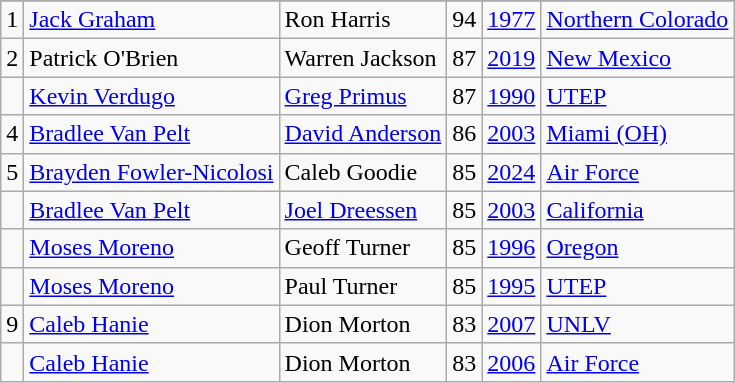<table class="wikitable">
<tr>
</tr>
<tr>
<td>1</td>
<td><a href='#'>Jack Graham</a></td>
<td>Ron Harris</td>
<td>94</td>
<td><a href='#'>1977</a></td>
<td><a href='#'>Northern Colorado</a></td>
</tr>
<tr>
<td>2</td>
<td>Patrick O'Brien</td>
<td>Warren Jackson</td>
<td>87</td>
<td><a href='#'>2019</a></td>
<td><a href='#'>New Mexico</a></td>
</tr>
<tr>
<td></td>
<td><a href='#'>Kevin Verdugo</a></td>
<td><a href='#'>Greg Primus</a></td>
<td>87</td>
<td><a href='#'>1990</a></td>
<td><a href='#'>UTEP</a></td>
</tr>
<tr>
<td>4</td>
<td><a href='#'>Bradlee Van Pelt</a></td>
<td><a href='#'>David Anderson</a></td>
<td>86</td>
<td><a href='#'>2003</a></td>
<td><a href='#'>Miami (OH)</a></td>
</tr>
<tr>
<td>5</td>
<td><a href='#'>Brayden Fowler-Nicolosi</a></td>
<td>Caleb Goodie</td>
<td>85</td>
<td><a href='#'>2024</a></td>
<td><a href='#'>Air Force</a></td>
</tr>
<tr>
<td></td>
<td><a href='#'>Bradlee Van Pelt</a></td>
<td><a href='#'>Joel Dreessen</a></td>
<td>85</td>
<td><a href='#'>2003</a></td>
<td><a href='#'>California</a></td>
</tr>
<tr>
<td></td>
<td><a href='#'>Moses Moreno</a></td>
<td>Geoff Turner</td>
<td>85</td>
<td><a href='#'>1996</a></td>
<td><a href='#'>Oregon</a></td>
</tr>
<tr>
<td></td>
<td><a href='#'>Moses Moreno</a></td>
<td>Paul Turner</td>
<td>85</td>
<td><a href='#'>1995</a></td>
<td><a href='#'>UTEP</a></td>
</tr>
<tr>
<td>9</td>
<td><a href='#'>Caleb Hanie</a></td>
<td>Dion Morton</td>
<td>83</td>
<td><a href='#'>2007</a></td>
<td><a href='#'>UNLV</a></td>
</tr>
<tr>
<td></td>
<td><a href='#'>Caleb Hanie</a></td>
<td>Dion Morton</td>
<td>83</td>
<td><a href='#'>2006</a></td>
<td><a href='#'>Air Force</a></td>
</tr>
</table>
